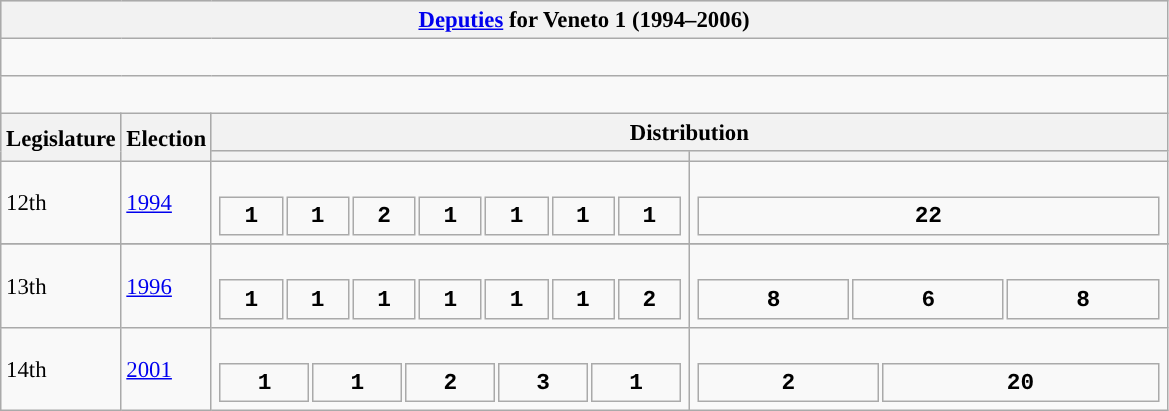<table class="wikitable" style="font-size:95%;">
<tr bgcolor="#CCCCCC">
<th colspan="4"><a href='#'>Deputies</a> for Veneto 1 (1994–2006)</th>
</tr>
<tr>
<td colspan="4"><br>










</td>
</tr>
<tr>
<td colspan="4"><br>



</td>
</tr>
<tr bgcolor="#CCCCCC">
<th rowspan=2>Legislature</th>
<th rowspan=2>Election</th>
<th colspan=2>Distribution</th>
</tr>
<tr>
<th></th>
<th></th>
</tr>
<tr>
<td>12th</td>
<td><a href='#'>1994</a></td>
<td><br><table style="width:20.5em; font-size:100%; text-align:center; font-family:Courier New;">
<tr style="font-weight:bold">
<td style="background:">1</td>
<td style="background:">1</td>
<td style="background:">2</td>
<td style="background:">1</td>
<td style="background:">1</td>
<td style="background:">1</td>
<td style="background:">1</td>
</tr>
</table>
</td>
<td><br><table style="width:20.5em; font-size:100%; text-align:center; font-family:Courier New;">
<tr style="font-weight:bold">
<td style="background:">22</td>
</tr>
</table>
</td>
</tr>
<tr>
</tr>
<tr>
<td>13th</td>
<td><a href='#'>1996</a></td>
<td><br><table style="width:20.5em; font-size:100%; text-align:center; font-family:Courier New;">
<tr style="font-weight:bold">
<td style="background:">1</td>
<td style="background:">1</td>
<td style="background:">1</td>
<td style="background:">1</td>
<td style="background:">1</td>
<td style="background:">1</td>
<td style="background:">2</td>
</tr>
</table>
</td>
<td><br><table style="width:20.5em; font-size:100%; text-align:center; font-family:Courier New;">
<tr style="font-weight:bold">
<td style="background:">8</td>
<td style="background:">6</td>
<td style="background:">8</td>
</tr>
</table>
</td>
</tr>
<tr>
<td>14th</td>
<td><a href='#'>2001</a></td>
<td><br><table style="width:20.5em; font-size:100%; text-align:center; font-family:Courier New;">
<tr style="font-weight:bold">
<td style="background:">1</td>
<td style="background:">1</td>
<td style="background:">2</td>
<td style="background:">3</td>
<td style="background:">1</td>
</tr>
</table>
</td>
<td><br><table style="width:20.5em; font-size:100%; text-align:center; font-family:Courier New;">
<tr style="font-weight:bold">
<td style="background:">2</td>
<td style="background:">20</td>
</tr>
</table>
</td>
</tr>
</table>
